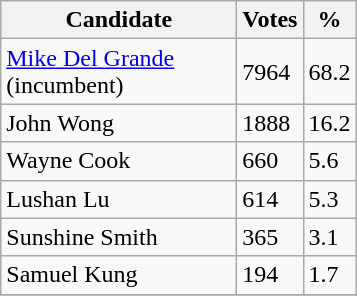<table class="wikitable">
<tr>
<th bgcolor="#DDDDFF" width="150px">Candidate</th>
<th bgcolor="#DDDDFF">Votes</th>
<th bgcolor="#DDDDFF">%</th>
</tr>
<tr>
<td><a href='#'>Mike Del Grande</a> (incumbent)</td>
<td>7964</td>
<td>68.2</td>
</tr>
<tr>
<td>John Wong</td>
<td>1888</td>
<td>16.2</td>
</tr>
<tr>
<td>Wayne Cook</td>
<td>660</td>
<td>5.6</td>
</tr>
<tr>
<td>Lushan Lu</td>
<td>614</td>
<td>5.3</td>
</tr>
<tr>
<td>Sunshine Smith</td>
<td>365</td>
<td>3.1</td>
</tr>
<tr>
<td>Samuel Kung</td>
<td>194</td>
<td>1.7</td>
</tr>
<tr>
</tr>
</table>
